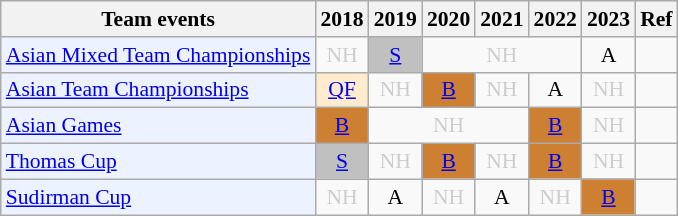<table class="wikitable" style="font-size: 90%; text-align:center">
<tr>
<th>Team events</th>
<th>2018</th>
<th>2019</th>
<th>2020</th>
<th>2021</th>
<th>2022</th>
<th>2023</th>
<th>Ref</th>
</tr>
<tr>
<td bgcolor="#ECF2FF"; align="left"><a href='#'>Asian Mixed Team Championships</a></td>
<td style=color:#ccc>NH</td>
<td bgcolor=silver><a href='#'>S</a></td>
<td colspan="3" style="color:#ccc">NH</td>
<td>A</td>
<td></td>
</tr>
<tr>
<td bgcolor="#ECF2FF"; align="left"><a href='#'>Asian Team Championships</a></td>
<td bgcolor=FFEBCD><a href='#'>QF</a></td>
<td style=color:#ccc>NH</td>
<td bgcolor=CD7F32><a href='#'>B</a></td>
<td style=color:#ccc>NH</td>
<td>A</td>
<td style=color:#ccc>NH</td>
<td></td>
</tr>
<tr>
<td bgcolor="#ECF2FF"; align="left"><a href='#'>Asian Games</a></td>
<td bgcolor=CD7F32><a href='#'>B</a></td>
<td colspan="3" style="color:#ccc">NH</td>
<td bgcolor=CD7F32><a href='#'>B</a></td>
<td style=color:#ccc>NH</td>
<td></td>
</tr>
<tr>
<td bgcolor="#ECF2FF"; align="left"><a href='#'>Thomas Cup</a></td>
<td bgcolor=silver><a href='#'>S</a></td>
<td style=color:#ccc>NH</td>
<td bgcolor=CD7F32><a href='#'>B</a></td>
<td style=color:#ccc>NH</td>
<td bgcolor=CD7F32><a href='#'>B</a></td>
<td style=color:#ccc>NH</td>
<td></td>
</tr>
<tr>
<td bgcolor="#ECF2FF"; align="left"><a href='#'>Sudirman Cup</a></td>
<td style=color:#ccc>NH</td>
<td>A</td>
<td style=color:#ccc>NH</td>
<td>A</td>
<td style=color:#ccc>NH</td>
<td bgcolor=CD7F32><a href='#'>B</a></td>
<td></td>
</tr>
</table>
